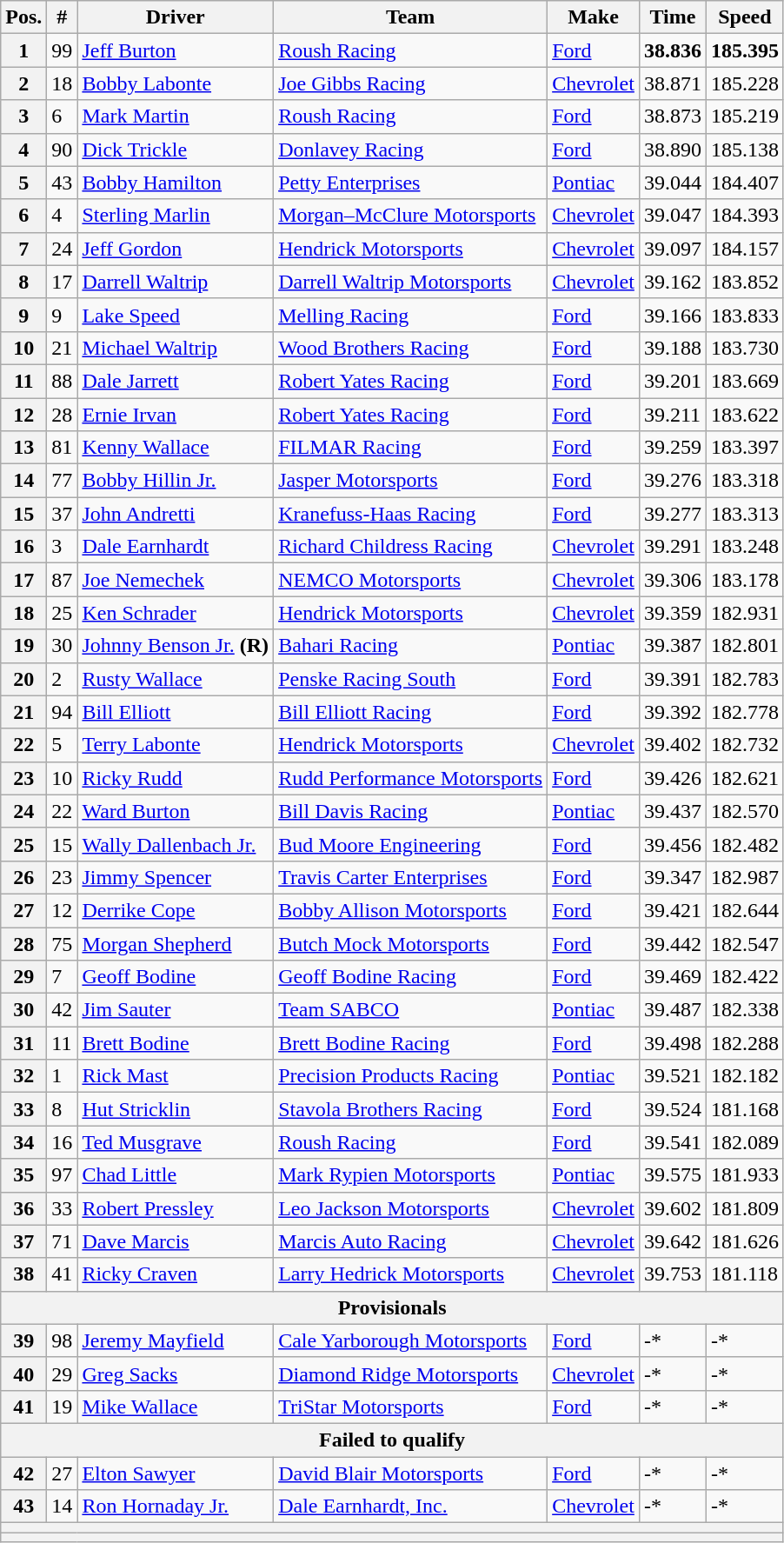<table class="wikitable">
<tr>
<th>Pos.</th>
<th>#</th>
<th>Driver</th>
<th>Team</th>
<th>Make</th>
<th>Time</th>
<th>Speed</th>
</tr>
<tr>
<th>1</th>
<td>99</td>
<td><a href='#'>Jeff Burton</a></td>
<td><a href='#'>Roush Racing</a></td>
<td><a href='#'>Ford</a></td>
<td><strong>38.836</strong></td>
<td><strong>185.395</strong></td>
</tr>
<tr>
<th>2</th>
<td>18</td>
<td><a href='#'>Bobby Labonte</a></td>
<td><a href='#'>Joe Gibbs Racing</a></td>
<td><a href='#'>Chevrolet</a></td>
<td>38.871</td>
<td>185.228</td>
</tr>
<tr>
<th>3</th>
<td>6</td>
<td><a href='#'>Mark Martin</a></td>
<td><a href='#'>Roush Racing</a></td>
<td><a href='#'>Ford</a></td>
<td>38.873</td>
<td>185.219</td>
</tr>
<tr>
<th>4</th>
<td>90</td>
<td><a href='#'>Dick Trickle</a></td>
<td><a href='#'>Donlavey Racing</a></td>
<td><a href='#'>Ford</a></td>
<td>38.890</td>
<td>185.138</td>
</tr>
<tr>
<th>5</th>
<td>43</td>
<td><a href='#'>Bobby Hamilton</a></td>
<td><a href='#'>Petty Enterprises</a></td>
<td><a href='#'>Pontiac</a></td>
<td>39.044</td>
<td>184.407</td>
</tr>
<tr>
<th>6</th>
<td>4</td>
<td><a href='#'>Sterling Marlin</a></td>
<td><a href='#'>Morgan–McClure Motorsports</a></td>
<td><a href='#'>Chevrolet</a></td>
<td>39.047</td>
<td>184.393</td>
</tr>
<tr>
<th>7</th>
<td>24</td>
<td><a href='#'>Jeff Gordon</a></td>
<td><a href='#'>Hendrick Motorsports</a></td>
<td><a href='#'>Chevrolet</a></td>
<td>39.097</td>
<td>184.157</td>
</tr>
<tr>
<th>8</th>
<td>17</td>
<td><a href='#'>Darrell Waltrip</a></td>
<td><a href='#'>Darrell Waltrip Motorsports</a></td>
<td><a href='#'>Chevrolet</a></td>
<td>39.162</td>
<td>183.852</td>
</tr>
<tr>
<th>9</th>
<td>9</td>
<td><a href='#'>Lake Speed</a></td>
<td><a href='#'>Melling Racing</a></td>
<td><a href='#'>Ford</a></td>
<td>39.166</td>
<td>183.833</td>
</tr>
<tr>
<th>10</th>
<td>21</td>
<td><a href='#'>Michael Waltrip</a></td>
<td><a href='#'>Wood Brothers Racing</a></td>
<td><a href='#'>Ford</a></td>
<td>39.188</td>
<td>183.730</td>
</tr>
<tr>
<th>11</th>
<td>88</td>
<td><a href='#'>Dale Jarrett</a></td>
<td><a href='#'>Robert Yates Racing</a></td>
<td><a href='#'>Ford</a></td>
<td>39.201</td>
<td>183.669</td>
</tr>
<tr>
<th>12</th>
<td>28</td>
<td><a href='#'>Ernie Irvan</a></td>
<td><a href='#'>Robert Yates Racing</a></td>
<td><a href='#'>Ford</a></td>
<td>39.211</td>
<td>183.622</td>
</tr>
<tr>
<th>13</th>
<td>81</td>
<td><a href='#'>Kenny Wallace</a></td>
<td><a href='#'>FILMAR Racing</a></td>
<td><a href='#'>Ford</a></td>
<td>39.259</td>
<td>183.397</td>
</tr>
<tr>
<th>14</th>
<td>77</td>
<td><a href='#'>Bobby Hillin Jr.</a></td>
<td><a href='#'>Jasper Motorsports</a></td>
<td><a href='#'>Ford</a></td>
<td>39.276</td>
<td>183.318</td>
</tr>
<tr>
<th>15</th>
<td>37</td>
<td><a href='#'>John Andretti</a></td>
<td><a href='#'>Kranefuss-Haas Racing</a></td>
<td><a href='#'>Ford</a></td>
<td>39.277</td>
<td>183.313</td>
</tr>
<tr>
<th>16</th>
<td>3</td>
<td><a href='#'>Dale Earnhardt</a></td>
<td><a href='#'>Richard Childress Racing</a></td>
<td><a href='#'>Chevrolet</a></td>
<td>39.291</td>
<td>183.248</td>
</tr>
<tr>
<th>17</th>
<td>87</td>
<td><a href='#'>Joe Nemechek</a></td>
<td><a href='#'>NEMCO Motorsports</a></td>
<td><a href='#'>Chevrolet</a></td>
<td>39.306</td>
<td>183.178</td>
</tr>
<tr>
<th>18</th>
<td>25</td>
<td><a href='#'>Ken Schrader</a></td>
<td><a href='#'>Hendrick Motorsports</a></td>
<td><a href='#'>Chevrolet</a></td>
<td>39.359</td>
<td>182.931</td>
</tr>
<tr>
<th>19</th>
<td>30</td>
<td><a href='#'>Johnny Benson Jr.</a> <strong>(R)</strong></td>
<td><a href='#'>Bahari Racing</a></td>
<td><a href='#'>Pontiac</a></td>
<td>39.387</td>
<td>182.801</td>
</tr>
<tr>
<th>20</th>
<td>2</td>
<td><a href='#'>Rusty Wallace</a></td>
<td><a href='#'>Penske Racing South</a></td>
<td><a href='#'>Ford</a></td>
<td>39.391</td>
<td>182.783</td>
</tr>
<tr>
<th>21</th>
<td>94</td>
<td><a href='#'>Bill Elliott</a></td>
<td><a href='#'>Bill Elliott Racing</a></td>
<td><a href='#'>Ford</a></td>
<td>39.392</td>
<td>182.778</td>
</tr>
<tr>
<th>22</th>
<td>5</td>
<td><a href='#'>Terry Labonte</a></td>
<td><a href='#'>Hendrick Motorsports</a></td>
<td><a href='#'>Chevrolet</a></td>
<td>39.402</td>
<td>182.732</td>
</tr>
<tr>
<th>23</th>
<td>10</td>
<td><a href='#'>Ricky Rudd</a></td>
<td><a href='#'>Rudd Performance Motorsports</a></td>
<td><a href='#'>Ford</a></td>
<td>39.426</td>
<td>182.621</td>
</tr>
<tr>
<th>24</th>
<td>22</td>
<td><a href='#'>Ward Burton</a></td>
<td><a href='#'>Bill Davis Racing</a></td>
<td><a href='#'>Pontiac</a></td>
<td>39.437</td>
<td>182.570</td>
</tr>
<tr>
<th>25</th>
<td>15</td>
<td><a href='#'>Wally Dallenbach Jr.</a></td>
<td><a href='#'>Bud Moore Engineering</a></td>
<td><a href='#'>Ford</a></td>
<td>39.456</td>
<td>182.482</td>
</tr>
<tr>
<th>26</th>
<td>23</td>
<td><a href='#'>Jimmy Spencer</a></td>
<td><a href='#'>Travis Carter Enterprises</a></td>
<td><a href='#'>Ford</a></td>
<td>39.347</td>
<td>182.987</td>
</tr>
<tr>
<th>27</th>
<td>12</td>
<td><a href='#'>Derrike Cope</a></td>
<td><a href='#'>Bobby Allison Motorsports</a></td>
<td><a href='#'>Ford</a></td>
<td>39.421</td>
<td>182.644</td>
</tr>
<tr>
<th>28</th>
<td>75</td>
<td><a href='#'>Morgan Shepherd</a></td>
<td><a href='#'>Butch Mock Motorsports</a></td>
<td><a href='#'>Ford</a></td>
<td>39.442</td>
<td>182.547</td>
</tr>
<tr>
<th>29</th>
<td>7</td>
<td><a href='#'>Geoff Bodine</a></td>
<td><a href='#'>Geoff Bodine Racing</a></td>
<td><a href='#'>Ford</a></td>
<td>39.469</td>
<td>182.422</td>
</tr>
<tr>
<th>30</th>
<td>42</td>
<td><a href='#'>Jim Sauter</a></td>
<td><a href='#'>Team SABCO</a></td>
<td><a href='#'>Pontiac</a></td>
<td>39.487</td>
<td>182.338</td>
</tr>
<tr>
<th>31</th>
<td>11</td>
<td><a href='#'>Brett Bodine</a></td>
<td><a href='#'>Brett Bodine Racing</a></td>
<td><a href='#'>Ford</a></td>
<td>39.498</td>
<td>182.288</td>
</tr>
<tr>
<th>32</th>
<td>1</td>
<td><a href='#'>Rick Mast</a></td>
<td><a href='#'>Precision Products Racing</a></td>
<td><a href='#'>Pontiac</a></td>
<td>39.521</td>
<td>182.182</td>
</tr>
<tr>
<th>33</th>
<td>8</td>
<td><a href='#'>Hut Stricklin</a></td>
<td><a href='#'>Stavola Brothers Racing</a></td>
<td><a href='#'>Ford</a></td>
<td>39.524</td>
<td>181.168</td>
</tr>
<tr>
<th>34</th>
<td>16</td>
<td><a href='#'>Ted Musgrave</a></td>
<td><a href='#'>Roush Racing</a></td>
<td><a href='#'>Ford</a></td>
<td>39.541</td>
<td>182.089</td>
</tr>
<tr>
<th>35</th>
<td>97</td>
<td><a href='#'>Chad Little</a></td>
<td><a href='#'>Mark Rypien Motorsports</a></td>
<td><a href='#'>Pontiac</a></td>
<td>39.575</td>
<td>181.933</td>
</tr>
<tr>
<th>36</th>
<td>33</td>
<td><a href='#'>Robert Pressley</a></td>
<td><a href='#'>Leo Jackson Motorsports</a></td>
<td><a href='#'>Chevrolet</a></td>
<td>39.602</td>
<td>181.809</td>
</tr>
<tr>
<th>37</th>
<td>71</td>
<td><a href='#'>Dave Marcis</a></td>
<td><a href='#'>Marcis Auto Racing</a></td>
<td><a href='#'>Chevrolet</a></td>
<td>39.642</td>
<td>181.626</td>
</tr>
<tr>
<th>38</th>
<td>41</td>
<td><a href='#'>Ricky Craven</a></td>
<td><a href='#'>Larry Hedrick Motorsports</a></td>
<td><a href='#'>Chevrolet</a></td>
<td>39.753</td>
<td>181.118</td>
</tr>
<tr>
<th colspan="7">Provisionals</th>
</tr>
<tr>
<th>39</th>
<td>98</td>
<td><a href='#'>Jeremy Mayfield</a></td>
<td><a href='#'>Cale Yarborough Motorsports</a></td>
<td><a href='#'>Ford</a></td>
<td>-*</td>
<td>-*</td>
</tr>
<tr>
<th>40</th>
<td>29</td>
<td><a href='#'>Greg Sacks</a></td>
<td><a href='#'>Diamond Ridge Motorsports</a></td>
<td><a href='#'>Chevrolet</a></td>
<td>-*</td>
<td>-*</td>
</tr>
<tr>
<th>41</th>
<td>19</td>
<td><a href='#'>Mike Wallace</a></td>
<td><a href='#'>TriStar Motorsports</a></td>
<td><a href='#'>Ford</a></td>
<td>-*</td>
<td>-*</td>
</tr>
<tr>
<th colspan="7">Failed to qualify</th>
</tr>
<tr>
<th>42</th>
<td>27</td>
<td><a href='#'>Elton Sawyer</a></td>
<td><a href='#'>David Blair Motorsports</a></td>
<td><a href='#'>Ford</a></td>
<td>-*</td>
<td>-*</td>
</tr>
<tr>
<th>43</th>
<td>14</td>
<td><a href='#'>Ron Hornaday Jr.</a></td>
<td><a href='#'>Dale Earnhardt, Inc.</a></td>
<td><a href='#'>Chevrolet</a></td>
<td>-*</td>
<td>-*</td>
</tr>
<tr>
<th colspan="7"></th>
</tr>
<tr>
<th colspan="7"></th>
</tr>
</table>
